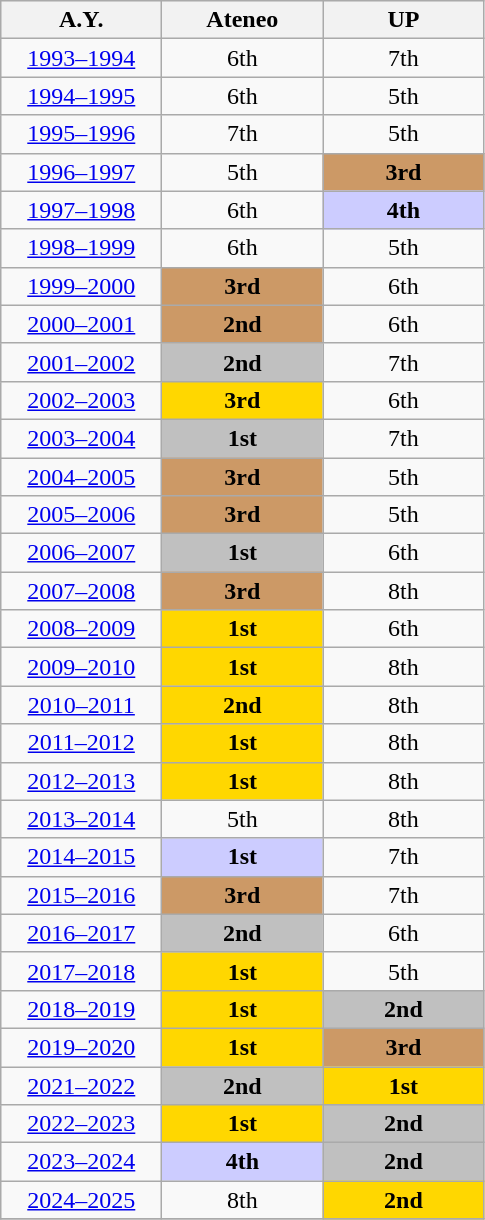<table class="wikitable" style="text-align: center">
<tr bgcolor="#efefef">
<th width=100px>A.Y.</th>
<th width=100px>Ateneo</th>
<th width=100px>UP</th>
</tr>
<tr>
<td><a href='#'>1993–1994</a></td>
<td>6th</td>
<td>7th</td>
</tr>
<tr>
<td><a href='#'>1994–1995</a></td>
<td>6th</td>
<td>5th</td>
</tr>
<tr>
<td><a href='#'>1995–1996</a></td>
<td>7th</td>
<td>5th</td>
</tr>
<tr>
<td><a href='#'>1996–1997</a></td>
<td>5th</td>
<td bgcolor=#CC9966><strong>3rd</strong></td>
</tr>
<tr>
<td><a href='#'>1997–1998</a></td>
<td>6th</td>
<td bgcolor=#CCCCFF><strong>4th</strong></td>
</tr>
<tr>
<td><a href='#'>1998–1999</a></td>
<td>6th</td>
<td>5th</td>
</tr>
<tr>
<td><a href='#'>1999–2000</a></td>
<td bgcolor=#CC9966><strong>3rd</strong></td>
<td>6th</td>
</tr>
<tr>
<td><a href='#'>2000–2001</a></td>
<td bgcolor=#CC9966><strong>2nd</strong></td>
<td>6th</td>
</tr>
<tr>
<td><a href='#'>2001–2002</a></td>
<td bgcolor="silver"><strong>2nd</strong></td>
<td>7th</td>
</tr>
<tr>
<td><a href='#'>2002–2003</a></td>
<td bgcolor="gold"><strong>3rd</strong></td>
<td>6th</td>
</tr>
<tr>
<td><a href='#'>2003–2004</a></td>
<td bgcolor="silver"><strong>1st</strong></td>
<td>7th</td>
</tr>
<tr>
<td><a href='#'>2004–2005</a></td>
<td bgcolor=#CC9966><strong>3rd</strong></td>
<td>5th</td>
</tr>
<tr>
<td><a href='#'>2005–2006</a></td>
<td bgcolor=#CC9966><strong>3rd</strong></td>
<td>5th</td>
</tr>
<tr>
<td><a href='#'>2006–2007</a></td>
<td bgcolor="silver"><strong>1st</strong></td>
<td>6th</td>
</tr>
<tr>
<td><a href='#'>2007–2008</a></td>
<td bgcolor=#CC9966><strong>3rd</strong></td>
<td>8th</td>
</tr>
<tr>
<td><a href='#'>2008–2009</a></td>
<td bgcolor="gold"><strong>1st</strong></td>
<td>6th</td>
</tr>
<tr>
<td><a href='#'>2009–2010</a></td>
<td bgcolor="gold"><strong>1st</strong></td>
<td>8th</td>
</tr>
<tr>
<td><a href='#'>2010–2011</a></td>
<td bgcolor="gold"><strong>2nd</strong></td>
<td>8th</td>
</tr>
<tr>
<td><a href='#'>2011–2012</a></td>
<td bgcolor="gold"><strong>1st</strong></td>
<td>8th</td>
</tr>
<tr>
<td><a href='#'>2012–2013</a></td>
<td bgcolor="gold"><strong>1st</strong></td>
<td>8th</td>
</tr>
<tr>
<td><a href='#'>2013–2014</a></td>
<td>5th</td>
<td>8th</td>
</tr>
<tr>
<td><a href='#'>2014–2015</a></td>
<td bgcolor=#CCCCFF><strong>1st</strong></td>
<td>7th</td>
</tr>
<tr>
<td><a href='#'>2015–2016</a></td>
<td bgcolor=#CC9966><strong>3rd</strong></td>
<td>7th</td>
</tr>
<tr>
<td><a href='#'>2016–2017</a></td>
<td bgcolor="silver"><strong>2nd</strong></td>
<td>6th</td>
</tr>
<tr>
<td><a href='#'>2017–2018</a></td>
<td bgcolor="gold"><strong>1st</strong></td>
<td>5th</td>
</tr>
<tr>
<td><a href='#'>2018–2019</a></td>
<td bgcolor="gold"><strong>1st</strong></td>
<td bgcolor="silver"><strong>2nd</strong></td>
</tr>
<tr>
<td><a href='#'>2019–2020</a></td>
<td bgcolor="gold"><strong>1st</strong></td>
<td bgcolor=#CC9966><strong>3rd</strong></td>
</tr>
<tr>
<td><a href='#'>2021–2022</a></td>
<td bgcolor="silver"><strong>2nd</strong></td>
<td bgcolor="gold"><strong>1st</strong></td>
</tr>
<tr>
<td><a href='#'>2022–2023</a></td>
<td bgcolor="gold"><strong>1st</strong></td>
<td bgcolor="silver"><strong>2nd</strong></td>
</tr>
<tr>
<td><a href='#'>2023–2024</a></td>
<td bgcolor=#CCCCFF><strong>4th</strong></td>
<td bgcolor="silver"><strong>2nd</strong></td>
</tr>
<tr>
<td><a href='#'>2024–2025</a></td>
<td>8th</td>
<td bgcolor="gold"><strong>2nd</strong></td>
</tr>
<tr>
</tr>
</table>
